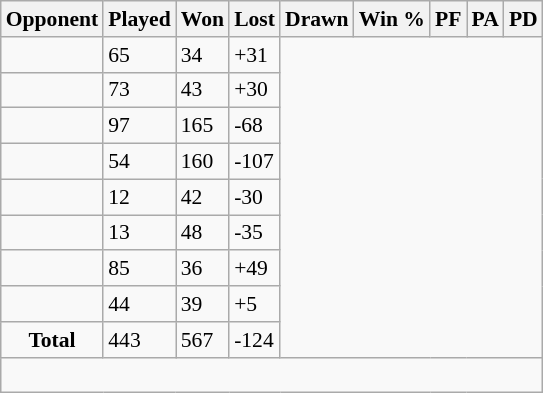<table class="wikitable sortable" style="font-size:90%">
<tr>
<th>Opponent</th>
<th>Played</th>
<th>Won</th>
<th>Lost</th>
<th>Drawn</th>
<th>Win %</th>
<th>PF</th>
<th>PA</th>
<th>PD</th>
</tr>
<tr>
<td style="text-align:left;"><br></td>
<td>65</td>
<td>34</td>
<td>+31</td>
</tr>
<tr>
<td style="text-align:left;"><br></td>
<td>73</td>
<td>43</td>
<td>+30</td>
</tr>
<tr>
<td style="text-align:left;"><br></td>
<td>97</td>
<td>165</td>
<td>-68</td>
</tr>
<tr>
<td style="text-align:left;"><br></td>
<td>54</td>
<td>160</td>
<td>-107</td>
</tr>
<tr>
<td style="text-align:left;"><br></td>
<td>12</td>
<td>42</td>
<td>-30</td>
</tr>
<tr>
<td style="text-align:left;"><br></td>
<td>13</td>
<td>48</td>
<td>-35</td>
</tr>
<tr>
<td style="text-align:left;"><br></td>
<td>85</td>
<td>36</td>
<td>+49</td>
</tr>
<tr>
<td style="text-align:left;"><br></td>
<td>44</td>
<td>39</td>
<td>+5</td>
</tr>
<tr>
<td colspan="1" style="text-align: center;"><strong>Total</strong><br></td>
<td>443</td>
<td>567</td>
<td>-124</td>
</tr>
<tr align=center>
<td colspan="100% style="border-bottom:1px transparent; line-height:150%;"><br></td>
</tr>
</table>
